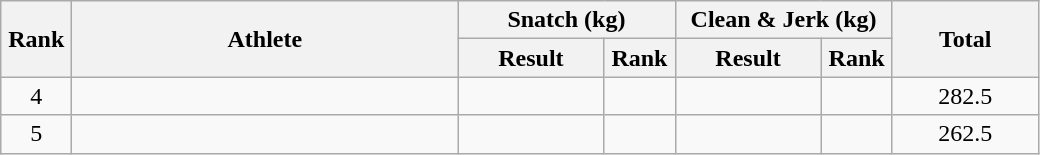<table class = "wikitable" style="text-align:center;">
<tr>
<th rowspan=2 width=40>Rank</th>
<th rowspan=2 width=250>Athlete</th>
<th colspan=2>Snatch (kg)</th>
<th colspan=2>Clean & Jerk (kg)</th>
<th rowspan=2 width=90>Total</th>
</tr>
<tr>
<th width=90>Result</th>
<th width=40>Rank</th>
<th width=90>Result</th>
<th width=40>Rank</th>
</tr>
<tr>
<td>4</td>
<td align=left></td>
<td></td>
<td></td>
<td></td>
<td></td>
<td>282.5</td>
</tr>
<tr>
<td>5</td>
<td align=left></td>
<td></td>
<td></td>
<td></td>
<td></td>
<td>262.5</td>
</tr>
</table>
